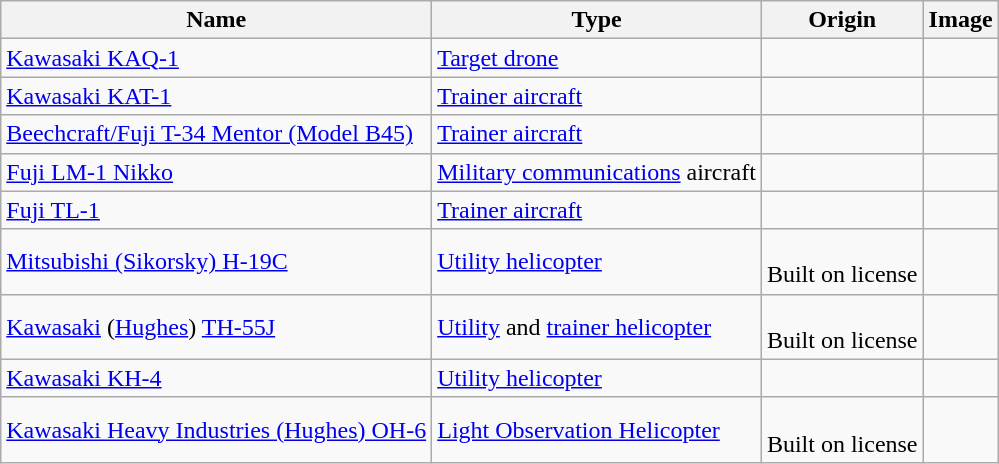<table class="wikitable">
<tr>
<th>Name</th>
<th>Type</th>
<th>Origin</th>
<th>Image</th>
</tr>
<tr>
<td><a href='#'>Kawasaki KAQ-1</a></td>
<td><a href='#'>Target drone</a></td>
<td></td>
<td></td>
</tr>
<tr>
<td><a href='#'>Kawasaki KAT-1</a></td>
<td><a href='#'>Trainer aircraft</a></td>
<td></td>
<td></td>
</tr>
<tr>
<td><a href='#'>Beechcraft/Fuji T-34 Mentor (Model B45)</a></td>
<td><a href='#'>Trainer aircraft</a></td>
<td></td>
<td></td>
</tr>
<tr>
<td><a href='#'>Fuji LM-1 Nikko</a></td>
<td><a href='#'>Military communications</a> aircraft</td>
<td></td>
<td></td>
</tr>
<tr>
<td><a href='#'>Fuji TL-1</a></td>
<td><a href='#'>Trainer aircraft</a></td>
<td></td>
<td></td>
</tr>
<tr>
<td><a href='#'>Mitsubishi (Sikorsky) H-19C</a></td>
<td><a href='#'>Utility helicopter</a></td>
<td><br>Built on license</td>
<td></td>
</tr>
<tr>
<td><a href='#'>Kawasaki</a> (<a href='#'>Hughes</a>) <a href='#'>TH-55J</a></td>
<td><a href='#'>Utility</a> and <a href='#'>trainer helicopter</a></td>
<td><br>Built on license</td>
<td></td>
</tr>
<tr>
<td><a href='#'>Kawasaki KH-4</a></td>
<td><a href='#'>Utility helicopter</a></td>
<td></td>
<td></td>
</tr>
<tr>
<td><a href='#'>Kawasaki Heavy Industries (Hughes) OH-6</a></td>
<td><a href='#'>Light Observation Helicopter</a></td>
<td><br>Built on license</td>
<td></td>
</tr>
</table>
